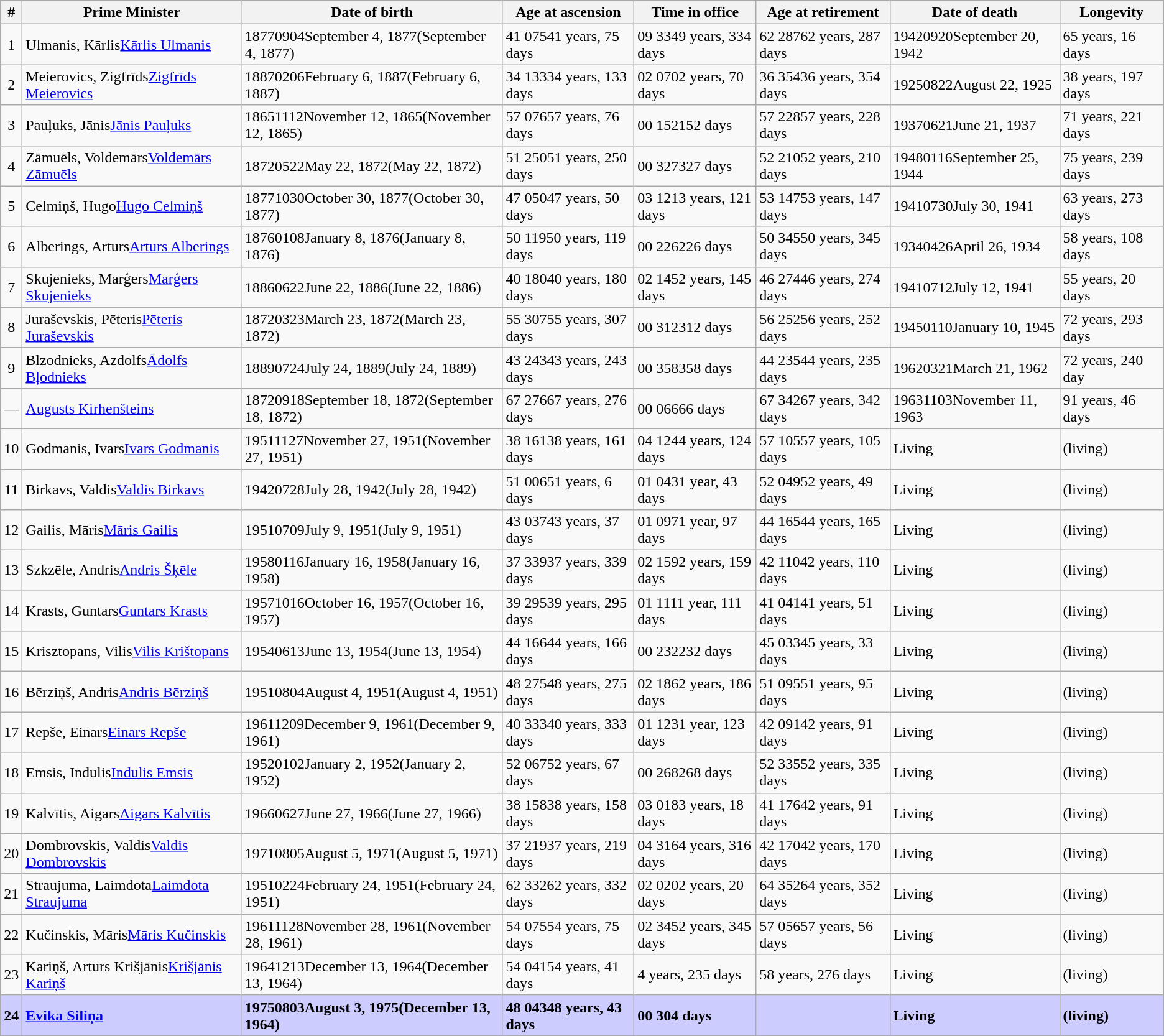<table class="wikitable sortable">
<tr>
<th>#</th>
<th>Prime Minister</th>
<th>Date of birth</th>
<th>Age at ascension<br></th>
<th>Time in office<br></th>
<th>Age at retirement<br></th>
<th>Date of death</th>
<th>Longevity</th>
</tr>
<tr>
<td align="center">1</td>
<td><span>Ulmanis, Kārlis</span><a href='#'>Kārlis Ulmanis</a></td>
<td><span>18770904</span>September 4, 1877<span>(<span>September 4, 1877</span>)</span></td>
<td><span>41 075</span>41 years, 75 days</td>
<td><span>09 334</span>9 years, 334 days</td>
<td><span>62 287</span>62 years, 287 days</td>
<td><span>19420920</span>September 20, 1942</td>
<td><span></span>65 years, 16 days</td>
</tr>
<tr>
<td align="center">2</td>
<td><span>Meierovics, Zigfrīds</span><a href='#'>Zigfrīds Meierovics</a></td>
<td><span>18870206</span>February 6, 1887<span>(<span>February 6, 1887</span>)</span></td>
<td><span>34 133</span>34 years, 133 days</td>
<td><span>02 070</span>2 years, 70 days</td>
<td><span>36 354</span>36 years, 354 days</td>
<td><span>19250822</span>August 22, 1925</td>
<td><span></span>38 years, 197 days</td>
</tr>
<tr>
<td align="center">3</td>
<td><span>Pauļuks, Jānis</span><a href='#'>Jānis Pauļuks</a></td>
<td><span>18651112</span>November 12, 1865<span>(<span>November 12, 1865</span>)</span></td>
<td><span>57 076</span>57 years, 76 days</td>
<td><span>00 152</span>152 days</td>
<td><span>57 228</span>57 years, 228 days</td>
<td><span>19370621</span>June 21, 1937</td>
<td><span></span>71 years, 221 days</td>
</tr>
<tr>
<td align="center">4</td>
<td><span>Zāmuēls, Voldemārs</span><a href='#'>Voldemārs Zāmuēls</a></td>
<td><span>18720522</span>May 22, 1872<span>(<span>May 22, 1872</span>)</span></td>
<td><span>51 250</span>51 years, 250 days</td>
<td><span>00 327</span>327 days</td>
<td><span>52 210</span>52 years, 210 days</td>
<td><span>19480116</span>September 25, 1944</td>
<td><span></span>75 years, 239 days</td>
</tr>
<tr>
<td align="center">5</td>
<td><span>Celmiņš, Hugo</span><a href='#'>Hugo Celmiņš</a></td>
<td><span>18771030</span>October 30, 1877<span>(<span>October 30, 1877</span>)</span></td>
<td><span>47 050</span>47 years, 50 days</td>
<td><span>03 121</span>3 years, 121 days</td>
<td><span>53 147</span>53 years, 147 days</td>
<td><span>19410730</span>July 30, 1941</td>
<td><span></span>63 years, 273 days</td>
</tr>
<tr>
<td align="center">6</td>
<td><span>Alberings, Arturs</span><a href='#'>Arturs Alberings</a></td>
<td><span>18760108</span>January 8, 1876<span>(<span>January 8, 1876</span>)</span></td>
<td><span>50 119</span>50 years, 119 days</td>
<td><span>00 226</span>226 days</td>
<td><span>50 345</span>50 years, 345 days</td>
<td><span>19340426</span>April 26, 1934</td>
<td><span></span>58 years, 108 days</td>
</tr>
<tr>
<td align="center">7</td>
<td><span>Skujenieks, Marģers</span><a href='#'>Marģers Skujenieks</a></td>
<td><span>18860622</span>June 22, 1886<span>(<span>June 22, 1886</span>)</span></td>
<td><span>40 180</span>40 years, 180 days</td>
<td><span>02 145</span>2 years, 145 days</td>
<td><span>46 274</span>46 years, 274 days</td>
<td><span>19410712</span>July 12, 1941</td>
<td><span></span>55 years, 20 days</td>
</tr>
<tr>
<td align="center">8</td>
<td><span>Juraševskis, Pēteris</span><a href='#'>Pēteris Juraševskis</a></td>
<td><span>18720323</span>March 23, 1872<span>(<span>March 23, 1872</span>)</span></td>
<td><span>55 307</span>55 years, 307 days</td>
<td><span>00 312</span>312 days</td>
<td><span>56 252</span>56 years, 252 days</td>
<td><span>19450110</span>January 10, 1945</td>
<td><span></span>72 years, 293 days</td>
</tr>
<tr>
<td align="center">9</td>
<td><span>Blzodnieks, Azdolfs</span><a href='#'>Ādolfs Bļodnieks</a></td>
<td><span>18890724</span>July 24, 1889<span>(<span>July 24, 1889</span>)</span></td>
<td><span>43 243</span>43 years, 243 days</td>
<td><span>00 358</span>358 days</td>
<td><span>44 235</span>44 years, 235 days</td>
<td><span>19620321</span>March 21, 1962</td>
<td><span></span>72 years, 240 day</td>
</tr>
<tr>
<td align="center">—</td>
<td><a href='#'>Augusts Kirhenšteins</a> </td>
<td><span>18720918</span>September 18, 1872<span>(<span>September 18, 1872</span>)</span></td>
<td><span>67 276</span>67 years, 276 days</td>
<td><span>00 066</span>66 days</td>
<td><span>67 342</span>67 years, 342 days</td>
<td><span>19631103</span>November 11, 1963</td>
<td><span></span>91 years, 46 days</td>
</tr>
<tr>
<td align="center">10</td>
<td><span>Godmanis, Ivars</span><a href='#'>Ivars Godmanis</a></td>
<td><span>19511127</span>November 27, 1951<span>(<span>November 27, 1951</span>)</span></td>
<td><span>38 161</span>38 years, 161 days</td>
<td><span>04 124</span>4 years, 124 days</td>
<td><span>57 105</span>57 years, 105 days</td>
<td>Living</td>
<td><span></span> (living)</td>
</tr>
<tr>
<td align="center">11</td>
<td><span>Birkavs, Valdis</span><a href='#'>Valdis Birkavs</a></td>
<td><span>19420728</span>July 28, 1942<span>(<span>July 28, 1942</span>)</span></td>
<td><span>51 006</span>51 years, 6 days</td>
<td><span>01 043</span>1 year, 43 days</td>
<td><span>52 049</span>52 years, 49 days</td>
<td>Living</td>
<td><span></span> (living)</td>
</tr>
<tr>
<td align="center">12</td>
<td><span>Gailis, Māris</span><a href='#'>Māris Gailis</a></td>
<td><span>19510709</span>July 9, 1951<span>(<span>July 9, 1951</span>)</span></td>
<td><span>43 037</span>43 years, 37 days</td>
<td><span>01 097</span>1 year, 97 days</td>
<td><span>44 165</span>44 years, 165 days</td>
<td>Living</td>
<td><span></span> (living)</td>
</tr>
<tr>
<td align="center">13</td>
<td><span>Szkzēle, Andris</span><a href='#'>Andris Šķēle</a></td>
<td><span>19580116</span>January 16, 1958<span>(<span>January 16, 1958</span>)</span></td>
<td><span>37 339</span>37 years, 339 days</td>
<td><span>02 159</span>2 years, 159 days</td>
<td><span>42 110</span>42 years, 110 days</td>
<td>Living</td>
<td><span></span> (living)</td>
</tr>
<tr>
<td align="center">14</td>
<td><span>Krasts, Guntars</span><a href='#'>Guntars Krasts</a></td>
<td><span>19571016</span>October 16, 1957<span>(<span>October 16, 1957</span>)</span></td>
<td><span>39 295</span>39 years, 295 days</td>
<td><span>01 111</span>1 year, 111 days</td>
<td><span>41 041</span>41 years, 51 days</td>
<td>Living</td>
<td><span></span> (living)</td>
</tr>
<tr>
<td align="center">15</td>
<td><span>Krisztopans, Vilis</span><a href='#'>Vilis Krištopans</a></td>
<td><span>19540613</span>June 13, 1954<span>(<span>June 13, 1954</span>)</span></td>
<td><span>44 166</span>44 years, 166 days</td>
<td><span>00 232</span>232 days</td>
<td><span>45 033</span>45 years, 33 days</td>
<td>Living</td>
<td><span></span> (living)</td>
</tr>
<tr>
<td align="center">16</td>
<td><span>Bērziņš, Andris</span><a href='#'>Andris Bērziņš</a></td>
<td><span>19510804</span>August 4, 1951<span>(<span>August 4, 1951</span>)</span></td>
<td><span>48 275</span>48 years, 275 days</td>
<td><span>02 186</span>2 years, 186 days</td>
<td><span>51 095</span>51 years, 95 days</td>
<td>Living</td>
<td><span></span> (living)</td>
</tr>
<tr>
<td align="center">17</td>
<td><span>Repše, Einars</span><a href='#'>Einars Repše</a></td>
<td><span>19611209</span>December 9, 1961<span>(<span>December 9, 1961</span>)</span></td>
<td><span>40 333</span>40 years, 333 days</td>
<td><span>01 123</span>1 year, 123 days</td>
<td><span>42 091</span>42 years, 91 days</td>
<td>Living</td>
<td><span></span> (living)</td>
</tr>
<tr>
<td align="center">18</td>
<td><span>Emsis, Indulis</span><a href='#'>Indulis Emsis</a></td>
<td><span>19520102</span>January 2, 1952<span>(<span>January 2, 1952</span>)</span></td>
<td><span>52 067</span>52 years, 67 days</td>
<td><span>00 268</span>268 days</td>
<td><span>52 335</span>52 years, 335 days</td>
<td>Living</td>
<td><span></span> (living)</td>
</tr>
<tr>
<td align="center">19</td>
<td><span>Kalvītis, Aigars</span><a href='#'>Aigars Kalvītis</a></td>
<td><span>19660627</span>June 27, 1966<span>(<span>June 27, 1966</span>)</span></td>
<td><span>38 158</span>38 years, 158 days</td>
<td><span>03 018</span>3 years, 18 days</td>
<td><span>41 176</span>42 years, 91 days</td>
<td>Living</td>
<td><span></span> (living)</td>
</tr>
<tr>
<td align="center">20</td>
<td><span>Dombrovskis, Valdis</span><a href='#'>Valdis Dombrovskis</a></td>
<td><span>19710805</span>August 5, 1971<span>(<span>August 5, 1971</span>)</span></td>
<td><span>37 219</span>37 years, 219 days</td>
<td><span>04 316</span>4 years, 316 days</td>
<td><span>42 170</span>42 years, 170 days</td>
<td>Living</td>
<td><span></span> (living)</td>
</tr>
<tr>
<td align="center">21</td>
<td><span>Straujuma, Laimdota</span><a href='#'>Laimdota Straujuma</a></td>
<td><span>19510224</span>February 24, 1951<span>(<span>February 24, 1951</span>)</span></td>
<td><span>62 332</span>62 years, 332 days</td>
<td><span>02 020</span>2 years, 20 days</td>
<td><span>64 352</span>64 years, 352 days</td>
<td>Living</td>
<td><span></span> (living)</td>
</tr>
<tr>
<td align="center">22</td>
<td><span>Kučinskis, Māris</span><a href='#'>Māris Kučinskis</a></td>
<td><span>19611128</span>November 28, 1961<span>(<span>November 28, 1961</span>)</span></td>
<td><span>54 075</span>54 years, 75 days</td>
<td><span>02 345</span>2 years, 345 days</td>
<td><span>57 056</span>57 years, 56 days</td>
<td>Living</td>
<td><span></span> (living)</td>
</tr>
<tr>
<td align="center">23</td>
<td><span>Kariņš, Arturs Krišjānis</span><a href='#'>Krišjānis Kariņš</a></td>
<td><span>19641213</span>December 13, 1964<span>(<span>December 13, 1964</span>)</span></td>
<td><span>54 041</span>54 years, 41 days</td>
<td>4 years, 235 days</td>
<td>58 years, 276 days</td>
<td>Living</td>
<td><span></span> (living)</td>
</tr>
<tr bgcolor="ccccff" style="font-weight:bold">
<td>24</td>
<td><a href='#'>Evika Siliņa</a></td>
<td><span>19750803</span>August 3, 1975<span>(<span>December 13, 1964</span>)</span></td>
<td><span>48 043</span>48 years, 43 days</td>
<td><span>00 304</span> days</td>
<td></td>
<td>Living</td>
<td><span></span> (living)</td>
</tr>
</table>
